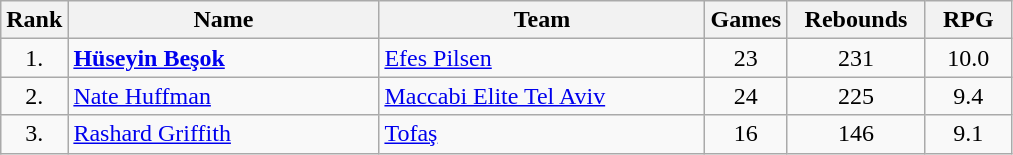<table class="wikitable" style="text-align: center;">
<tr>
<th>Rank</th>
<th width=200>Name</th>
<th width=210>Team</th>
<th>Games</th>
<th width=85>Rebounds</th>
<th width=50>RPG</th>
</tr>
<tr>
<td>1.</td>
<td align="left"> <strong><a href='#'>Hüseyin Beşok</a></strong></td>
<td align="left"> <a href='#'>Efes Pilsen</a></td>
<td>23</td>
<td>231</td>
<td>10.0</td>
</tr>
<tr>
<td>2.</td>
<td align="left"> <a href='#'>Nate Huffman</a></td>
<td align="left"> <a href='#'>Maccabi Elite Tel Aviv</a></td>
<td>24</td>
<td>225</td>
<td>9.4</td>
</tr>
<tr>
<td>3.</td>
<td align="left"> <a href='#'>Rashard Griffith</a></td>
<td align="left"> <a href='#'>Tofaş</a></td>
<td>16</td>
<td>146</td>
<td>9.1</td>
</tr>
</table>
